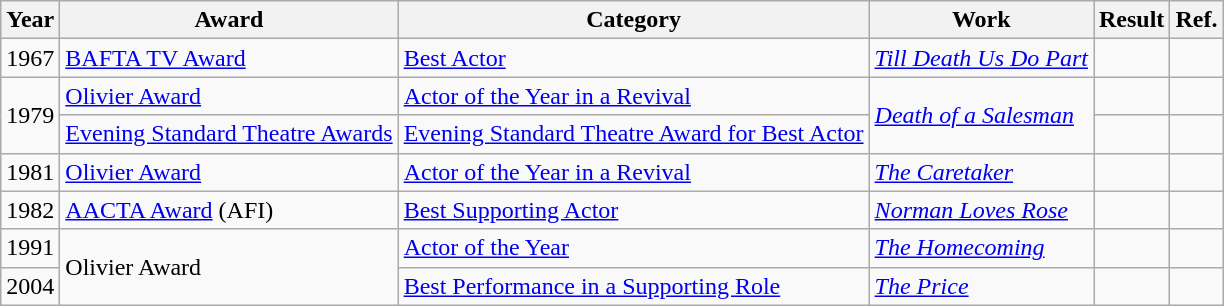<table class="wikitable">
<tr>
<th>Year</th>
<th>Award</th>
<th>Category</th>
<th>Work</th>
<th>Result</th>
<th>Ref.</th>
</tr>
<tr>
<td>1967</td>
<td><a href='#'>BAFTA TV Award</a></td>
<td><a href='#'>Best Actor</a></td>
<td><em><a href='#'>Till Death Us Do Part</a></em></td>
<td></td>
<td></td>
</tr>
<tr>
<td rowspan=2>1979</td>
<td><a href='#'>Olivier Award</a></td>
<td><a href='#'>Actor of the Year in a Revival</a></td>
<td rowspan=2><em><a href='#'>Death of a Salesman</a></em></td>
<td></td>
<td></td>
</tr>
<tr>
<td><a href='#'>Evening Standard Theatre Awards</a></td>
<td><a href='#'>Evening Standard Theatre Award for Best Actor</a></td>
<td></td>
<td></td>
</tr>
<tr>
<td>1981</td>
<td><a href='#'>Olivier Award</a></td>
<td><a href='#'>Actor of the Year in a Revival</a></td>
<td><a href='#'><em>The Caretaker</em></a></td>
<td></td>
<td></td>
</tr>
<tr>
<td>1982</td>
<td><a href='#'>AACTA Award</a> (AFI)</td>
<td><a href='#'>Best Supporting Actor</a></td>
<td><em><a href='#'>Norman Loves Rose</a></em></td>
<td></td>
<td></td>
</tr>
<tr>
<td>1991</td>
<td rowspan="2">Olivier Award</td>
<td><a href='#'>Actor of the Year</a></td>
<td><em><a href='#'>The Homecoming</a></em></td>
<td></td>
<td></td>
</tr>
<tr>
<td>2004</td>
<td><a href='#'>Best Performance in a Supporting Role</a></td>
<td><em><a href='#'>The Price</a></em></td>
<td></td>
<td></td>
</tr>
</table>
